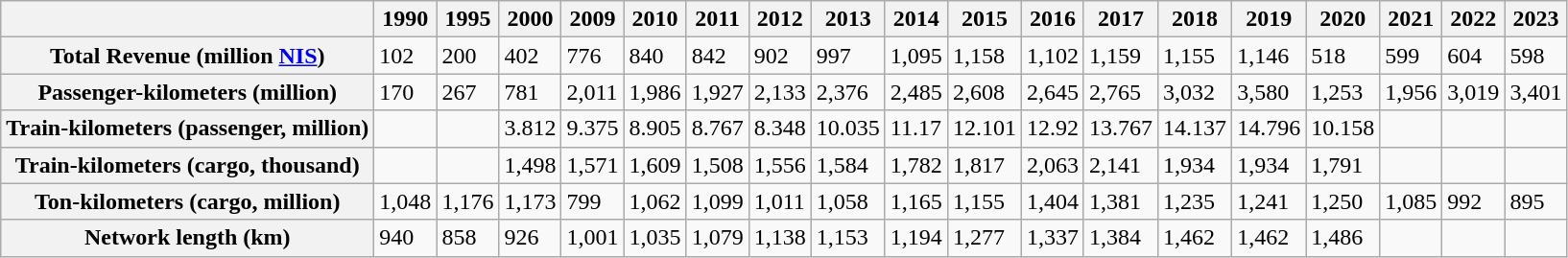<table class="wikitable">
<tr>
<th></th>
<th>1990</th>
<th>1995</th>
<th>2000</th>
<th>2009</th>
<th>2010</th>
<th>2011</th>
<th>2012</th>
<th>2013</th>
<th>2014</th>
<th>2015</th>
<th>2016</th>
<th>2017</th>
<th>2018</th>
<th>2019</th>
<th>2020</th>
<th>2021</th>
<th>2022</th>
<th>2023</th>
</tr>
<tr>
<th>Total Revenue (million <a href='#'>NIS</a>)</th>
<td>102</td>
<td>200</td>
<td>402</td>
<td>776</td>
<td>840</td>
<td>842</td>
<td>902</td>
<td>997</td>
<td>1,095</td>
<td>1,158</td>
<td>1,102</td>
<td>1,159</td>
<td>1,155</td>
<td>1,146</td>
<td>518</td>
<td>599</td>
<td>604</td>
<td>598</td>
</tr>
<tr>
<th>Passenger-kilometers (million)</th>
<td>170</td>
<td>267</td>
<td>781</td>
<td>2,011</td>
<td>1,986</td>
<td>1,927</td>
<td>2,133</td>
<td>2,376</td>
<td>2,485</td>
<td>2,608</td>
<td>2,645</td>
<td>2,765</td>
<td>3,032</td>
<td>3,580</td>
<td>1,253</td>
<td>1,956</td>
<td>3,019</td>
<td>3,401</td>
</tr>
<tr>
<th>Train-kilometers (passenger, million)</th>
<td></td>
<td></td>
<td>3.812</td>
<td>9.375</td>
<td>8.905</td>
<td>8.767</td>
<td>8.348</td>
<td>10.035</td>
<td>11.17</td>
<td>12.101</td>
<td>12.92</td>
<td>13.767</td>
<td>14.137</td>
<td>14.796</td>
<td>10.158</td>
<td></td>
<td></td>
<td></td>
</tr>
<tr>
<th>Train-kilometers (cargo, thousand)</th>
<td></td>
<td></td>
<td>1,498</td>
<td>1,571</td>
<td>1,609</td>
<td>1,508</td>
<td>1,556</td>
<td>1,584</td>
<td>1,782</td>
<td>1,817</td>
<td>2,063</td>
<td>2,141</td>
<td>1,934</td>
<td>1,934</td>
<td>1,791</td>
<td></td>
<td></td>
<td></td>
</tr>
<tr>
<th>Ton-kilometers (cargo, million)</th>
<td>1,048</td>
<td>1,176</td>
<td>1,173</td>
<td>799</td>
<td>1,062</td>
<td>1,099</td>
<td>1,011</td>
<td>1,058</td>
<td>1,165</td>
<td>1,155</td>
<td>1,404</td>
<td>1,381</td>
<td>1,235</td>
<td>1,241</td>
<td>1,250</td>
<td>1,085</td>
<td>992</td>
<td>895</td>
</tr>
<tr>
<th>Network length (km)</th>
<td>940</td>
<td>858</td>
<td>926</td>
<td>1,001</td>
<td>1,035</td>
<td>1,079</td>
<td>1,138</td>
<td>1,153</td>
<td>1,194</td>
<td>1,277</td>
<td>1,337</td>
<td>1,384</td>
<td>1,462</td>
<td>1,462</td>
<td>1,486</td>
<td></td>
<td></td>
<td></td>
</tr>
</table>
